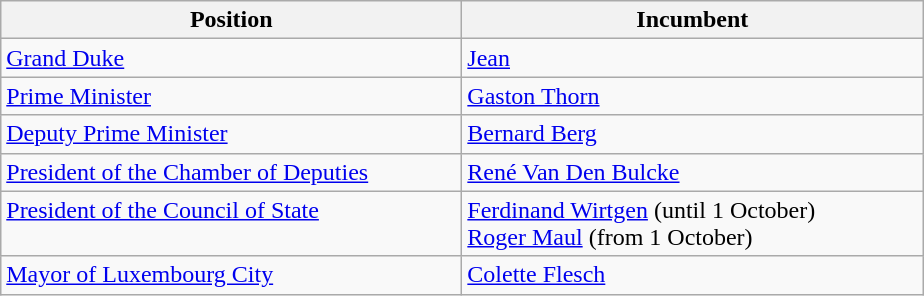<table class="wikitable">
<tr>
<th width="300">Position</th>
<th width="300">Incumbent</th>
</tr>
<tr>
<td><a href='#'>Grand Duke</a></td>
<td><a href='#'>Jean</a></td>
</tr>
<tr>
<td><a href='#'>Prime Minister</a></td>
<td><a href='#'>Gaston Thorn</a></td>
</tr>
<tr>
<td><a href='#'>Deputy Prime Minister</a></td>
<td><a href='#'>Bernard Berg</a></td>
</tr>
<tr>
<td><a href='#'>President of the Chamber of Deputies</a></td>
<td><a href='#'>René Van Den Bulcke</a></td>
</tr>
<tr>
<td><a href='#'>President of the Council of State</a> <br> <br></td>
<td><a href='#'>Ferdinand Wirtgen</a> (until 1 October) <br> <a href='#'>Roger Maul</a> (from 1 October)</td>
</tr>
<tr>
<td><a href='#'>Mayor of Luxembourg City</a></td>
<td><a href='#'>Colette Flesch</a></td>
</tr>
</table>
